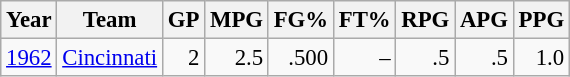<table class="wikitable sortable" style="font-size:95%; text-align:right;">
<tr>
<th>Year</th>
<th>Team</th>
<th>GP</th>
<th>MPG</th>
<th>FG%</th>
<th>FT%</th>
<th>RPG</th>
<th>APG</th>
<th>PPG</th>
</tr>
<tr>
<td style="text-align:left;"><a href='#'>1962</a></td>
<td style="text-align:left;"><a href='#'>Cincinnati</a></td>
<td>2</td>
<td>2.5</td>
<td>.500</td>
<td>–</td>
<td>.5</td>
<td>.5</td>
<td>1.0</td>
</tr>
</table>
